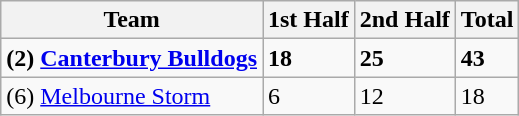<table class="wikitable">
<tr>
<th>Team</th>
<th>1st Half</th>
<th>2nd Half</th>
<th>Total</th>
</tr>
<tr>
<td><strong>(2) <a href='#'>Canterbury Bulldogs</a></strong></td>
<td><strong>18</strong></td>
<td><strong>25</strong></td>
<td><strong>43</strong></td>
</tr>
<tr>
<td>(6) <a href='#'>Melbourne Storm</a></td>
<td>6</td>
<td>12</td>
<td>18</td>
</tr>
</table>
